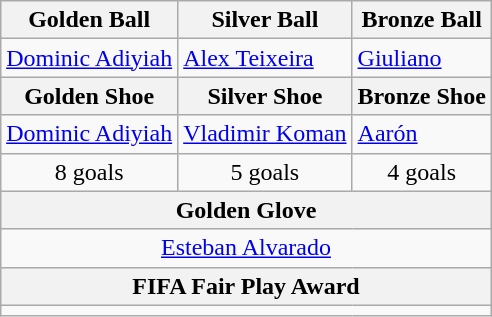<table class="wikitable" style="margin:auto">
<tr>
<th>Golden Ball</th>
<th>Silver Ball</th>
<th>Bronze Ball</th>
</tr>
<tr>
<td> <a href='#'>Dominic Adiyiah</a></td>
<td> <a href='#'>Alex Teixeira</a></td>
<td> <a href='#'>Giuliano</a></td>
</tr>
<tr>
<th>Golden Shoe</th>
<th>Silver Shoe</th>
<th>Bronze Shoe</th>
</tr>
<tr>
<td> <a href='#'>Dominic Adiyiah</a></td>
<td> <a href='#'>Vladimir Koman</a></td>
<td> <a href='#'>Aarón</a></td>
</tr>
<tr align="center">
<td>8 goals</td>
<td>5 goals</td>
<td>4 goals</td>
</tr>
<tr>
<th colspan="3">Golden Glove</th>
</tr>
<tr>
<td colspan="3" align="center"> <a href='#'>Esteban Alvarado</a></td>
</tr>
<tr>
<th colspan="3">FIFA Fair Play Award</th>
</tr>
<tr>
<td colspan="3" align="center"></td>
</tr>
</table>
